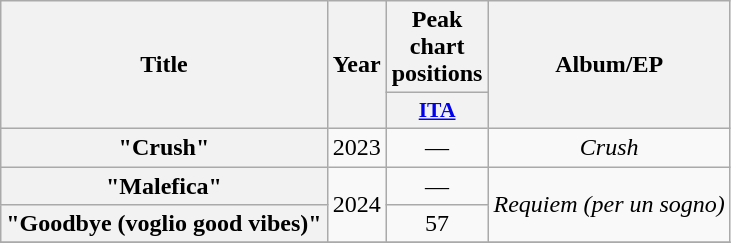<table class="wikitable plainrowheaders" style="text-align:center;">
<tr>
<th scope="col" rowspan="2">Title</th>
<th scope="col" rowspan="2">Year</th>
<th scope="col" colspan="1">Peak chart positions</th>
<th scope="col" rowspan="2">Album/EP</th>
</tr>
<tr>
<th scope="col" style="width:3em;font-size:90%;"><a href='#'>ITA</a><br></th>
</tr>
<tr>
<th scope="row">"Crush"</th>
<td>2023</td>
<td>—</td>
<td><em>Crush</em></td>
</tr>
<tr>
<th scope="row">"Malefica"</th>
<td rowspan="2">2024</td>
<td>—</td>
<td rowspan="2"><em>Requiem (per un sogno)</em></td>
</tr>
<tr>
<th scope="row">"Goodbye (voglio good vibes)"</th>
<td>57</td>
</tr>
<tr>
</tr>
</table>
